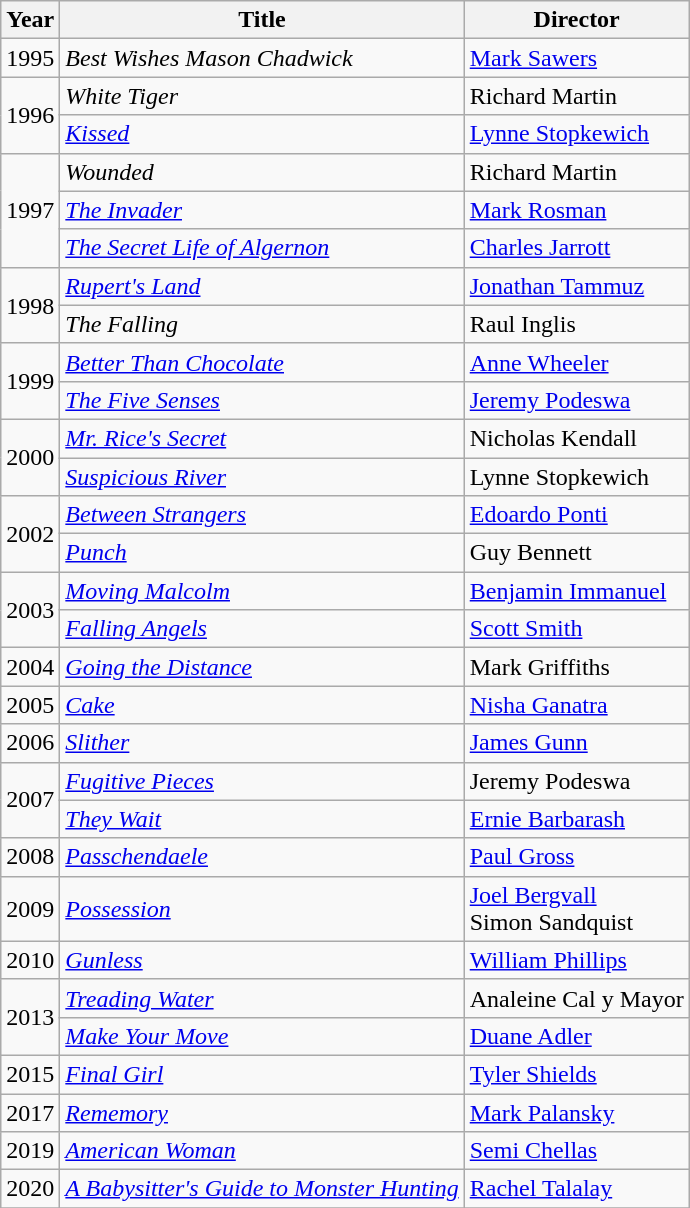<table class="wikitable">
<tr>
<th>Year</th>
<th>Title</th>
<th>Director</th>
</tr>
<tr>
<td>1995</td>
<td><em>Best Wishes Mason Chadwick</em></td>
<td><a href='#'>Mark Sawers</a></td>
</tr>
<tr>
<td rowspan=2>1996</td>
<td><em>White Tiger</em></td>
<td>Richard Martin</td>
</tr>
<tr>
<td><em><a href='#'>Kissed</a></em></td>
<td><a href='#'>Lynne Stopkewich</a></td>
</tr>
<tr>
<td rowspan=3>1997</td>
<td><em>Wounded</em></td>
<td>Richard Martin</td>
</tr>
<tr>
<td><em><a href='#'>The Invader</a></em></td>
<td><a href='#'>Mark Rosman</a></td>
</tr>
<tr>
<td><em><a href='#'>The Secret Life of Algernon</a></em></td>
<td><a href='#'>Charles Jarrott</a></td>
</tr>
<tr>
<td rowspan=2>1998</td>
<td><em><a href='#'>Rupert's Land</a></em></td>
<td><a href='#'>Jonathan Tammuz</a></td>
</tr>
<tr>
<td><em>The Falling</em></td>
<td>Raul Inglis</td>
</tr>
<tr>
<td rowspan=2>1999</td>
<td><em><a href='#'>Better Than Chocolate</a></em></td>
<td><a href='#'>Anne Wheeler</a></td>
</tr>
<tr>
<td><em><a href='#'>The Five Senses</a></em></td>
<td><a href='#'>Jeremy Podeswa</a></td>
</tr>
<tr>
<td rowspan=2>2000</td>
<td><em><a href='#'>Mr. Rice's Secret</a></em></td>
<td>Nicholas Kendall</td>
</tr>
<tr>
<td><em><a href='#'>Suspicious River</a></em></td>
<td>Lynne Stopkewich</td>
</tr>
<tr>
<td rowspan=2>2002</td>
<td><em><a href='#'>Between Strangers</a></em></td>
<td><a href='#'>Edoardo Ponti</a></td>
</tr>
<tr>
<td><em><a href='#'>Punch</a></em></td>
<td>Guy Bennett</td>
</tr>
<tr>
<td rowspan=2>2003</td>
<td><em><a href='#'>Moving Malcolm</a></em></td>
<td><a href='#'>Benjamin Immanuel</a></td>
</tr>
<tr>
<td><em><a href='#'>Falling Angels</a></em></td>
<td><a href='#'>Scott Smith</a></td>
</tr>
<tr>
<td>2004</td>
<td><em><a href='#'>Going the Distance</a></em></td>
<td>Mark Griffiths</td>
</tr>
<tr>
<td>2005</td>
<td><em><a href='#'>Cake</a></em></td>
<td><a href='#'>Nisha Ganatra</a></td>
</tr>
<tr>
<td>2006</td>
<td><em><a href='#'>Slither</a></em></td>
<td><a href='#'>James Gunn</a></td>
</tr>
<tr>
<td rowspan=2>2007</td>
<td><em><a href='#'>Fugitive Pieces</a></em></td>
<td>Jeremy Podeswa</td>
</tr>
<tr>
<td><em><a href='#'>They Wait</a></em></td>
<td><a href='#'>Ernie Barbarash</a></td>
</tr>
<tr>
<td>2008</td>
<td><em><a href='#'>Passchendaele</a></em></td>
<td><a href='#'>Paul Gross</a></td>
</tr>
<tr>
<td>2009</td>
<td><em><a href='#'>Possession</a></em></td>
<td><a href='#'>Joel Bergvall</a><br>Simon Sandquist</td>
</tr>
<tr>
<td>2010</td>
<td><em><a href='#'>Gunless</a></em></td>
<td><a href='#'>William Phillips</a></td>
</tr>
<tr>
<td rowspan=2>2013</td>
<td><em><a href='#'>Treading Water</a></em></td>
<td>Analeine Cal y Mayor</td>
</tr>
<tr>
<td><em><a href='#'>Make Your Move</a></em></td>
<td><a href='#'>Duane Adler</a></td>
</tr>
<tr>
<td>2015</td>
<td><em><a href='#'>Final Girl</a></em></td>
<td><a href='#'>Tyler Shields</a></td>
</tr>
<tr>
<td>2017</td>
<td><em><a href='#'>Rememory</a></em></td>
<td><a href='#'>Mark Palansky</a></td>
</tr>
<tr>
<td>2019</td>
<td><em><a href='#'>American Woman</a></em></td>
<td><a href='#'>Semi Chellas</a></td>
</tr>
<tr>
<td>2020</td>
<td><em><a href='#'>A Babysitter's Guide to Monster Hunting</a></em></td>
<td><a href='#'>Rachel Talalay</a></td>
</tr>
<tr>
</tr>
</table>
